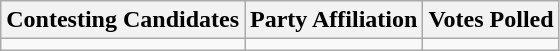<table class="wikitable sortable">
<tr>
<th>Contesting Candidates</th>
<th>Party Affiliation</th>
<th>Votes Polled</th>
</tr>
<tr>
<td></td>
<td></td>
<td></td>
</tr>
</table>
